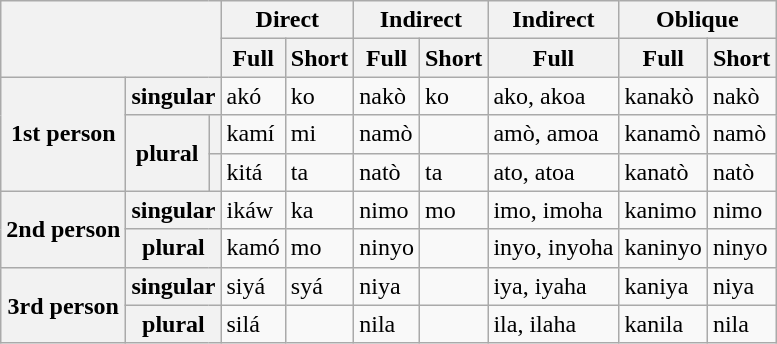<table class="wikitable">
<tr>
<th rowspan="2" colspan="3"><br></th>
<th colspan="2">Direct</th>
<th colspan="2">Indirect<br></th>
<th>Indirect<br></th>
<th colspan="2">Oblique</th>
</tr>
<tr>
<th>Full</th>
<th>Short</th>
<th>Full</th>
<th>Short</th>
<th>Full</th>
<th>Full</th>
<th>Short</th>
</tr>
<tr>
<th rowspan="3">1st person</th>
<th colspan="2">singular</th>
<td>akó</td>
<td>ko</td>
<td>nakò</td>
<td>ko</td>
<td>ako, akoa</td>
<td>kanakò</td>
<td>nakò</td>
</tr>
<tr>
<th rowspan="2">plural</th>
<th></th>
<td>kamí</td>
<td>mi</td>
<td>namò</td>
<td></td>
<td>amò, amoa</td>
<td>kanamò</td>
<td>namò</td>
</tr>
<tr>
<th></th>
<td>kitá</td>
<td>ta</td>
<td>natò</td>
<td>ta</td>
<td>ato, atoa</td>
<td>kanatò</td>
<td>natò</td>
</tr>
<tr>
<th rowspan="2">2nd person</th>
<th colspan="2">singular</th>
<td>ikáw</td>
<td>ka</td>
<td>nimo</td>
<td>mo</td>
<td>imo, imoha</td>
<td>kanimo</td>
<td>nimo</td>
</tr>
<tr>
<th colspan="2">plural</th>
<td>kamó</td>
<td>mo</td>
<td>ninyo</td>
<td></td>
<td>inyo, inyoha</td>
<td>kaninyo</td>
<td>ninyo</td>
</tr>
<tr>
<th rowspan="2">3rd person</th>
<th colspan="2">singular</th>
<td>siyá</td>
<td>syá</td>
<td>niya</td>
<td></td>
<td>iya, iyaha</td>
<td>kaniya</td>
<td>niya</td>
</tr>
<tr>
<th colspan="2">plural</th>
<td>silá</td>
<td></td>
<td>nila</td>
<td></td>
<td>ila, ilaha</td>
<td>kanila</td>
<td>nila</td>
</tr>
</table>
